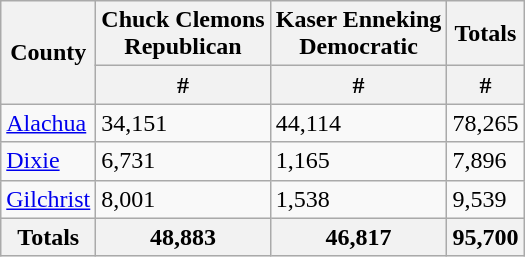<table class="wikitable">
<tr>
<th rowspan="2">County</th>
<th>Chuck Clemons<br>Republican</th>
<th>Kaser Enneking<br>Democratic</th>
<th>Totals</th>
</tr>
<tr>
<th>#</th>
<th>#</th>
<th>#</th>
</tr>
<tr>
<td><a href='#'>Alachua</a></td>
<td>34,151</td>
<td>44,114</td>
<td>78,265</td>
</tr>
<tr>
<td><a href='#'>Dixie</a></td>
<td>6,731</td>
<td>1,165</td>
<td>7,896</td>
</tr>
<tr>
<td><a href='#'>Gilchrist</a></td>
<td>8,001</td>
<td>1,538</td>
<td>9,539</td>
</tr>
<tr>
<th>Totals</th>
<th>48,883</th>
<th>46,817</th>
<th>95,700</th>
</tr>
</table>
